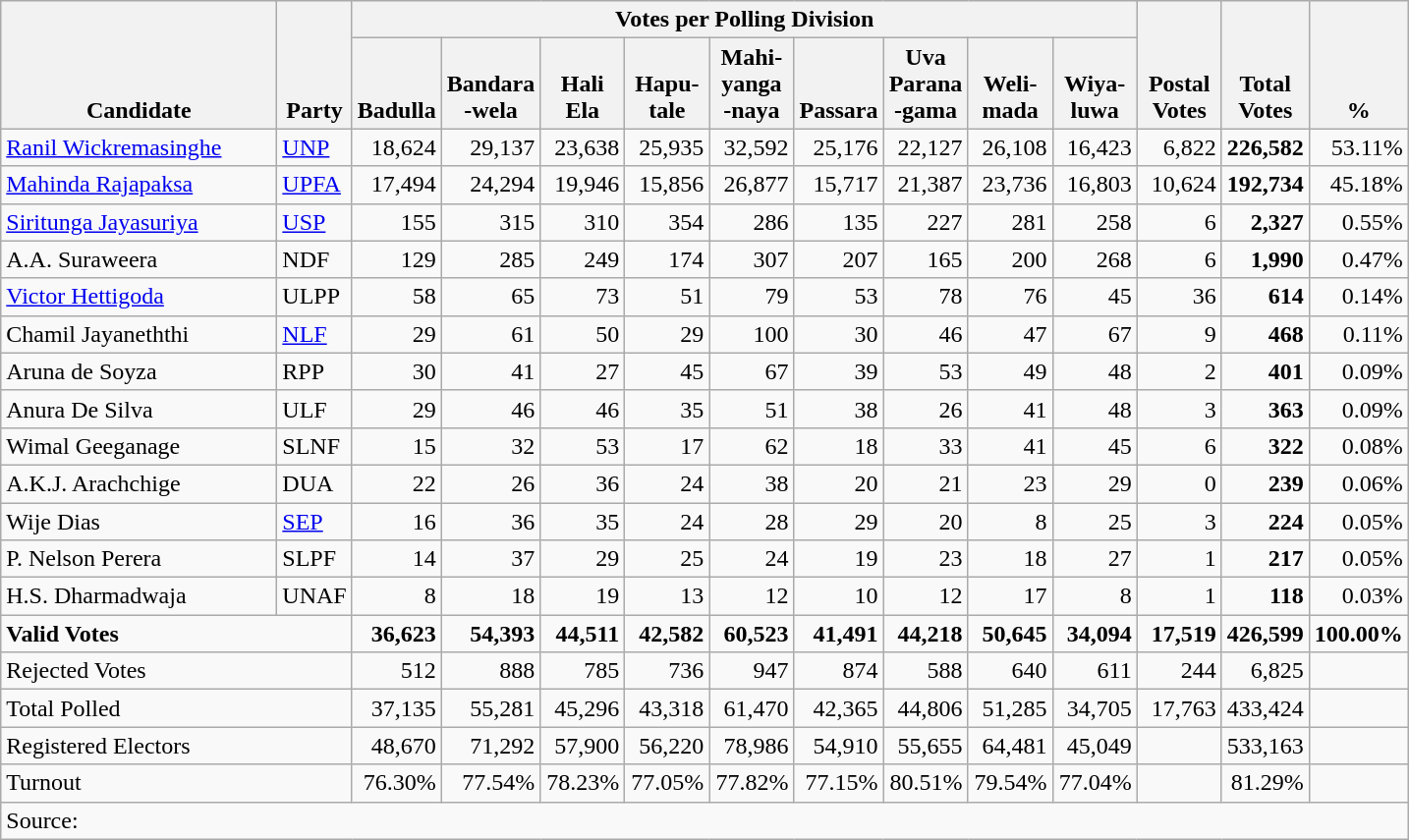<table class="wikitable" border="1" style="text-align:right;">
<tr>
<th align=left valign=bottom rowspan=2 width="180">Candidate</th>
<th align=left valign=bottom rowspan=2 width="40">Party</th>
<th colspan=9>Votes per Polling Division</th>
<th align=center valign=bottom rowspan=2 width="50">Postal<br>Votes</th>
<th align=center valign=bottom rowspan=2 width="50">Total Votes</th>
<th align=center valign=bottom rowspan=2 width="50">%</th>
</tr>
<tr>
<th align=center valign=bottom width="50">Badulla</th>
<th align=center valign=bottom width="50">Bandara<br>-wela</th>
<th align=center valign=bottom width="50">Hali<br>Ela</th>
<th !align=center valign=bottom width="50">Hapu-<br>tale</th>
<th align=center valign=bottom width="50">Mahi-<br>yanga<br>-naya</th>
<th align=center valign=bottom width="50">Passara</th>
<th align=center valign=bottom width="50">Uva<br>Parana<br>-gama</th>
<th align=center valign=bottom width="50">Weli-<br>mada</th>
<th align=center valign=bottom width="50">Wiya-<br>luwa</th>
</tr>
<tr>
<td align=left><a href='#'>Ranil Wickremasinghe</a></td>
<td align=left><a href='#'>UNP</a></td>
<td>18,624</td>
<td>29,137</td>
<td>23,638</td>
<td>25,935</td>
<td>32,592</td>
<td>25,176</td>
<td>22,127</td>
<td>26,108</td>
<td>16,423</td>
<td>6,822</td>
<td><strong>226,582</strong></td>
<td>53.11%</td>
</tr>
<tr>
<td align=left><a href='#'>Mahinda Rajapaksa</a></td>
<td align=left><a href='#'>UPFA</a></td>
<td>17,494</td>
<td>24,294</td>
<td>19,946</td>
<td>15,856</td>
<td>26,877</td>
<td>15,717</td>
<td>21,387</td>
<td>23,736</td>
<td>16,803</td>
<td>10,624</td>
<td><strong>192,734</strong></td>
<td>45.18%</td>
</tr>
<tr>
<td align=left><a href='#'>Siritunga Jayasuriya</a></td>
<td align=left><a href='#'>USP</a></td>
<td>155</td>
<td>315</td>
<td>310</td>
<td>354</td>
<td>286</td>
<td>135</td>
<td>227</td>
<td>281</td>
<td>258</td>
<td>6</td>
<td><strong>2,327</strong></td>
<td>0.55%</td>
</tr>
<tr>
<td align=left>A.A. Suraweera</td>
<td align=left>NDF</td>
<td>129</td>
<td>285</td>
<td>249</td>
<td>174</td>
<td>307</td>
<td>207</td>
<td>165</td>
<td>200</td>
<td>268</td>
<td>6</td>
<td><strong>1,990</strong></td>
<td>0.47%</td>
</tr>
<tr>
<td align=left><a href='#'>Victor Hettigoda</a></td>
<td align=left>ULPP</td>
<td>58</td>
<td>65</td>
<td>73</td>
<td>51</td>
<td>79</td>
<td>53</td>
<td>78</td>
<td>76</td>
<td>45</td>
<td>36</td>
<td><strong>614</strong></td>
<td>0.14%</td>
</tr>
<tr>
<td align=left>Chamil Jayaneththi</td>
<td align=left><a href='#'>NLF</a></td>
<td>29</td>
<td>61</td>
<td>50</td>
<td>29</td>
<td>100</td>
<td>30</td>
<td>46</td>
<td>47</td>
<td>67</td>
<td>9</td>
<td><strong>468</strong></td>
<td>0.11%</td>
</tr>
<tr>
<td align=left>Aruna de Soyza</td>
<td align=left>RPP</td>
<td>30</td>
<td>41</td>
<td>27</td>
<td>45</td>
<td>67</td>
<td>39</td>
<td>53</td>
<td>49</td>
<td>48</td>
<td>2</td>
<td><strong>401</strong></td>
<td>0.09%</td>
</tr>
<tr>
<td align=left>Anura De Silva</td>
<td align=left>ULF</td>
<td>29</td>
<td>46</td>
<td>46</td>
<td>35</td>
<td>51</td>
<td>38</td>
<td>26</td>
<td>41</td>
<td>48</td>
<td>3</td>
<td><strong>363</strong></td>
<td>0.09%</td>
</tr>
<tr>
<td align=left>Wimal Geeganage</td>
<td align=left>SLNF</td>
<td>15</td>
<td>32</td>
<td>53</td>
<td>17</td>
<td>62</td>
<td>18</td>
<td>33</td>
<td>41</td>
<td>45</td>
<td>6</td>
<td><strong>322</strong></td>
<td>0.08%</td>
</tr>
<tr>
<td align=left>A.K.J. Arachchige</td>
<td align=left>DUA</td>
<td>22</td>
<td>26</td>
<td>36</td>
<td>24</td>
<td>38</td>
<td>20</td>
<td>21</td>
<td>23</td>
<td>29</td>
<td>0</td>
<td><strong>239</strong></td>
<td>0.06%</td>
</tr>
<tr>
<td align=left>Wije Dias</td>
<td align=left><a href='#'>SEP</a></td>
<td>16</td>
<td>36</td>
<td>35</td>
<td>24</td>
<td>28</td>
<td>29</td>
<td>20</td>
<td>8</td>
<td>25</td>
<td>3</td>
<td><strong>224</strong></td>
<td>0.05%</td>
</tr>
<tr>
<td align=left>P. Nelson Perera</td>
<td align=left>SLPF</td>
<td>14</td>
<td>37</td>
<td>29</td>
<td>25</td>
<td>24</td>
<td>19</td>
<td>23</td>
<td>18</td>
<td>27</td>
<td>1</td>
<td><strong>217</strong></td>
<td>0.05%</td>
</tr>
<tr>
<td align=left>H.S. Dharmadwaja</td>
<td align=left>UNAF</td>
<td>8</td>
<td>18</td>
<td>19</td>
<td>13</td>
<td>12</td>
<td>10</td>
<td>12</td>
<td>17</td>
<td>8</td>
<td>1</td>
<td><strong>118</strong></td>
<td>0.03%</td>
</tr>
<tr>
<td align=left colspan=2><strong>Valid Votes</strong></td>
<td><strong>36,623</strong></td>
<td><strong>54,393</strong></td>
<td><strong>44,511</strong></td>
<td><strong>42,582</strong></td>
<td><strong>60,523</strong></td>
<td><strong>41,491</strong></td>
<td><strong>44,218</strong></td>
<td><strong>50,645</strong></td>
<td><strong>34,094</strong></td>
<td><strong>17,519</strong></td>
<td><strong>426,599</strong></td>
<td><strong>100.00%</strong></td>
</tr>
<tr>
<td align=left colspan=2>Rejected Votes</td>
<td>512</td>
<td>888</td>
<td>785</td>
<td>736</td>
<td>947</td>
<td>874</td>
<td>588</td>
<td>640</td>
<td>611</td>
<td>244</td>
<td>6,825</td>
<td></td>
</tr>
<tr>
<td align=left colspan=2>Total Polled</td>
<td>37,135</td>
<td>55,281</td>
<td>45,296</td>
<td>43,318</td>
<td>61,470</td>
<td>42,365</td>
<td>44,806</td>
<td>51,285</td>
<td>34,705</td>
<td>17,763</td>
<td>433,424</td>
<td></td>
</tr>
<tr>
<td align=left colspan=2>Registered Electors</td>
<td>48,670</td>
<td>71,292</td>
<td>57,900</td>
<td>56,220</td>
<td>78,986</td>
<td>54,910</td>
<td>55,655</td>
<td>64,481</td>
<td>45,049</td>
<td></td>
<td>533,163</td>
<td></td>
</tr>
<tr>
<td align=left colspan=2>Turnout</td>
<td>76.30%</td>
<td>77.54%</td>
<td>78.23%</td>
<td>77.05%</td>
<td>77.82%</td>
<td>77.15%</td>
<td>80.51%</td>
<td>79.54%</td>
<td>77.04%</td>
<td></td>
<td>81.29%</td>
<td></td>
</tr>
<tr>
<td align=left colspan=14>Source:</td>
</tr>
</table>
